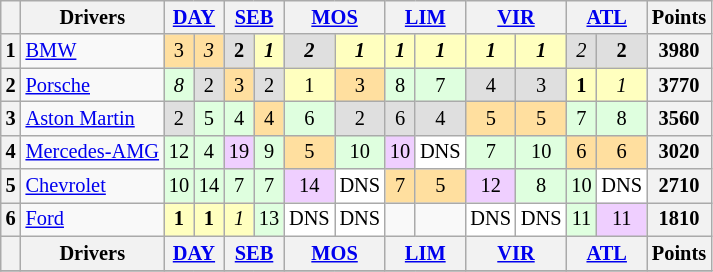<table class="wikitable" style="font-size:85%; text-align:center">
<tr>
<th></th>
<th>Drivers</th>
<th colspan=2><a href='#'>DAY</a><br></th>
<th colspan=2><a href='#'>SEB</a><br></th>
<th colspan=2><a href='#'>MOS</a><br></th>
<th colspan=2><a href='#'>LIM</a><br></th>
<th colspan=2><a href='#'>VIR</a><br></th>
<th colspan=2><a href='#'>ATL</a><br></th>
<th>Points</th>
</tr>
<tr>
<th>1</th>
<td align=left nowrap> <a href='#'>BMW</a></td>
<td style="background:#ffdf9f;">3</td>
<td style="background:#ffdf9f;"><em>3</em></td>
<td style="background:#dfdfdf;"><strong>2</strong></td>
<td style="background:#ffffbf;"><strong><em>1</em></strong></td>
<td style="background:#dfdfdf;"><strong><em>2</em></strong></td>
<td style="background:#ffffbf;"><strong><em>1</em></strong></td>
<td style="background:#ffffbf;"><strong><em>1</em></strong></td>
<td style="background:#ffffbf;"><strong><em>1</em></strong></td>
<td style="background:#ffffbf;"><strong><em>1</em></strong></td>
<td style="background:#ffffbf;"><strong><em>1</em></strong></td>
<td style="background:#dfdfdf;"><em>2</em></td>
<td style="background:#dfdfdf;"><strong>2</strong></td>
<th>3980</th>
</tr>
<tr>
<th>2</th>
<td align=left nowrap> <a href='#'>Porsche</a></td>
<td style="background:#dfffdf;"><em>8</em></td>
<td style="background:#dfdfdf;">2</td>
<td style="background:#ffdf9f;">3</td>
<td style="background:#dfdfdf;">2</td>
<td style="background:#ffffbf;">1</td>
<td style="background:#ffdf9f;">3</td>
<td style="background:#dfffdf;">8</td>
<td style="background:#dfffdf;">7</td>
<td style="background:#dfdfdf;">4</td>
<td style="background:#dfdfdf;">3</td>
<td style="background:#ffffbf;"><strong>1</strong></td>
<td style="background:#ffffbf;"><em>1</em></td>
<th>3770</th>
</tr>
<tr>
<th>3</th>
<td align=left nowrap> <a href='#'>Aston Martin</a></td>
<td style="background:#dfdfdf;">2</td>
<td style="background:#dfffdf;">5</td>
<td style="background:#dfffdf;">4</td>
<td style="background:#ffdf9f;">4</td>
<td style="background:#dfffdf;">6</td>
<td style="background:#dfdfdf;">2</td>
<td style="background:#dfdfdf;">6</td>
<td style="background:#dfdfdf;">4</td>
<td style="background:#ffdf9f;">5</td>
<td style="background:#ffdf9f;">5</td>
<td style="background:#dfffdf;">7</td>
<td style="background:#dfffdf;">8</td>
<th>3560</th>
</tr>
<tr>
<th>4</th>
<td align=left nowrap> <a href='#'>Mercedes-AMG</a></td>
<td style="background:#dfffdf;">12</td>
<td style="background:#dfffdf;">4</td>
<td style="background:#efcfff;">19</td>
<td style="background:#dfffdf;">9</td>
<td style="background:#ffdf9f;">5</td>
<td style="background:#dfffdf;">10</td>
<td style="background:#efcfff;">10</td>
<td style="background:#ffffff;">DNS</td>
<td style="background:#dfffdf;">7</td>
<td style="background:#dfffdf;">10</td>
<td style="background:#ffdf9f;">6</td>
<td style="background:#ffdf9f;">6</td>
<th>3020</th>
</tr>
<tr>
<th>5</th>
<td align=left nowrap> <a href='#'>Chevrolet</a></td>
<td style="background:#dfffdf;">10</td>
<td style="background:#dfffdf;">14</td>
<td style="background:#dfffdf;">7</td>
<td style="background:#dfffdf;">7</td>
<td style="background:#efcfff;">14</td>
<td style="background:#ffffff;">DNS</td>
<td style="background:#ffdf9f;">7</td>
<td style="background:#ffdf9f;">5</td>
<td style="background:#efcfff;">12</td>
<td style="background:#dfffdf;">8</td>
<td style="background:#dfffdf;">10</td>
<td style="background:#ffffff;">DNS</td>
<th>2710</th>
</tr>
<tr>
<th>6</th>
<td align=left nowrap> <a href='#'>Ford</a></td>
<td style="background:#ffffbf;"><strong>1</strong></td>
<td style="background:#ffffbf;"><strong>1</strong></td>
<td style="background:#ffffbf;"><em>1</em></td>
<td style="background:#dfffdf;">13</td>
<td style="background:#ffffff;">DNS</td>
<td style="background:#ffffff;">DNS</td>
<td></td>
<td></td>
<td style="background:#ffffff;">DNS</td>
<td style="background:#ffffff;">DNS</td>
<td style="background:#dfffdf;">11</td>
<td style="background:#efcfff;">11</td>
<th>1810</th>
</tr>
<tr>
<th></th>
<th>Drivers</th>
<th colspan=2><a href='#'>DAY</a><br></th>
<th colspan=2><a href='#'>SEB</a><br></th>
<th colspan=2><a href='#'>MOS</a><br></th>
<th colspan=2><a href='#'>LIM</a><br></th>
<th colspan=2><a href='#'>VIR</a><br></th>
<th colspan=2><a href='#'>ATL</a><br></th>
<th>Points</th>
</tr>
<tr>
</tr>
</table>
